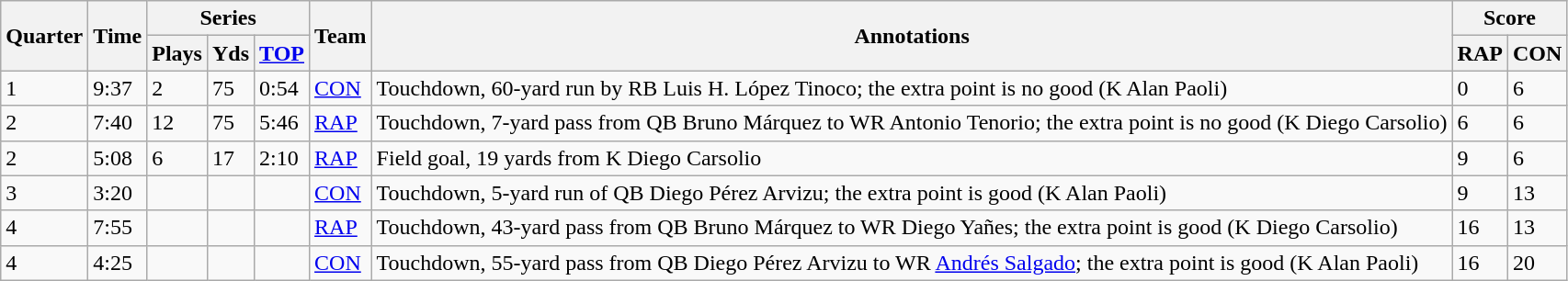<table class="wikitable">
<tr>
<th rowspan=2>Quarter</th>
<th rowspan=2>Time</th>
<th colspan=3>Series</th>
<th rowspan=2><strong>Team</strong></th>
<th rowspan=2>Annotations</th>
<th colspan=2>Score</th>
</tr>
<tr>
<th>Plays</th>
<th>Yds</th>
<th><a href='#'>TOP</a></th>
<th>RAP</th>
<th>CON</th>
</tr>
<tr>
<td>1</td>
<td>9:37</td>
<td>2</td>
<td>75</td>
<td>0:54</td>
<td><a href='#'>CON</a></td>
<td>Touchdown, 60-yard run by RB Luis H. López Tinoco; the extra point is no good (K Alan Paoli)</td>
<td>0</td>
<td>6</td>
</tr>
<tr>
<td>2</td>
<td>7:40</td>
<td>12</td>
<td>75</td>
<td>5:46</td>
<td><a href='#'>RAP</a></td>
<td>Touchdown, 7-yard pass from QB Bruno Márquez to WR Antonio Tenorio; the extra point is no good (K Diego Carsolio)</td>
<td>6</td>
<td>6</td>
</tr>
<tr>
<td>2</td>
<td>5:08</td>
<td>6</td>
<td>17</td>
<td>2:10</td>
<td><a href='#'>RAP</a></td>
<td>Field goal, 19 yards from K Diego Carsolio</td>
<td>9</td>
<td>6</td>
</tr>
<tr>
<td>3</td>
<td>3:20</td>
<td></td>
<td></td>
<td></td>
<td><a href='#'>CON</a></td>
<td>Touchdown, 5-yard run of QB Diego Pérez Arvizu; the extra point is good (K Alan Paoli)</td>
<td>9</td>
<td>13</td>
</tr>
<tr>
<td>4</td>
<td>7:55</td>
<td></td>
<td></td>
<td></td>
<td><a href='#'>RAP</a></td>
<td>Touchdown, 43-yard pass from QB Bruno Márquez to WR Diego Yañes; the extra point is good (K Diego Carsolio)</td>
<td>16</td>
<td>13</td>
</tr>
<tr>
<td>4</td>
<td>4:25</td>
<td></td>
<td></td>
<td></td>
<td><a href='#'>CON</a></td>
<td>Touchdown, 55-yard pass from QB Diego Pérez Arvizu to WR <a href='#'>Andrés Salgado</a>; the extra point is good (K Alan Paoli)</td>
<td>16</td>
<td>20</td>
</tr>
</table>
